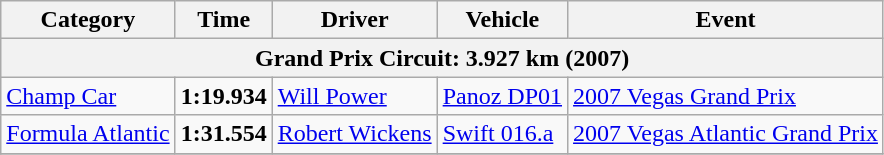<table class="wikitable">
<tr>
<th>Category</th>
<th>Time</th>
<th>Driver</th>
<th>Vehicle</th>
<th>Event</th>
</tr>
<tr>
<th colspan=5>Grand Prix Circuit: 3.927 km (2007)</th>
</tr>
<tr>
<td><a href='#'>Champ Car</a></td>
<td><strong>1:19.934</strong></td>
<td><a href='#'>Will Power</a></td>
<td><a href='#'>Panoz DP01</a></td>
<td><a href='#'>2007 Vegas Grand Prix</a></td>
</tr>
<tr>
<td><a href='#'>Formula Atlantic</a></td>
<td><strong>1:31.554</strong></td>
<td><a href='#'>Robert Wickens</a></td>
<td><a href='#'>Swift 016.a</a></td>
<td><a href='#'>2007 Vegas Atlantic Grand Prix</a></td>
</tr>
<tr>
</tr>
</table>
